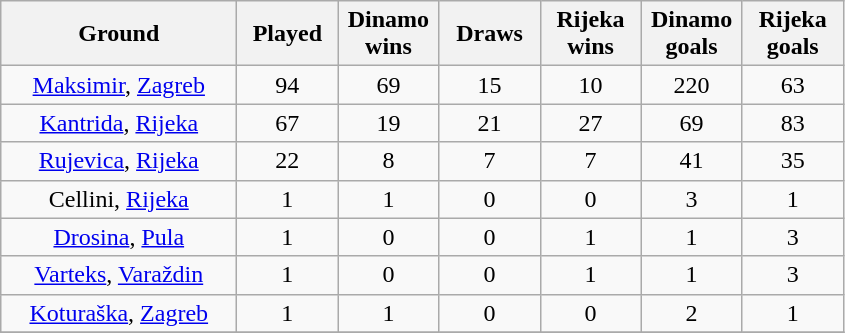<table class="wikitable" style="text-align: center">
<tr>
<th width="150">Ground</th>
<th width="60">Played</th>
<th width="60">Dinamo wins</th>
<th width="60">Draws</th>
<th width="60">Rijeka wins</th>
<th width="60">Dinamo goals</th>
<th width="60">Rijeka goals</th>
</tr>
<tr>
<td><a href='#'>Maksimir</a>, <a href='#'>Zagreb</a></td>
<td>94</td>
<td>69</td>
<td>15</td>
<td>10</td>
<td>220</td>
<td>63</td>
</tr>
<tr>
<td><a href='#'>Kantrida</a>, <a href='#'>Rijeka</a></td>
<td>67</td>
<td>19</td>
<td>21</td>
<td>27</td>
<td>69</td>
<td>83</td>
</tr>
<tr>
<td><a href='#'>Rujevica</a>, <a href='#'>Rijeka</a></td>
<td>22</td>
<td>8</td>
<td>7</td>
<td>7</td>
<td>41</td>
<td>35</td>
</tr>
<tr>
<td>Cellini, <a href='#'>Rijeka</a></td>
<td>1</td>
<td>1</td>
<td>0</td>
<td>0</td>
<td>3</td>
<td>1</td>
</tr>
<tr>
<td><a href='#'>Drosina</a>, <a href='#'>Pula</a></td>
<td>1</td>
<td>0</td>
<td>0</td>
<td>1</td>
<td>1</td>
<td>3</td>
</tr>
<tr>
<td><a href='#'>Varteks</a>, <a href='#'>Varaždin</a></td>
<td>1</td>
<td>0</td>
<td>0</td>
<td>1</td>
<td>1</td>
<td>3</td>
</tr>
<tr>
<td><a href='#'>Koturaška</a>, <a href='#'>Zagreb</a></td>
<td>1</td>
<td>1</td>
<td>0</td>
<td>0</td>
<td>2</td>
<td>1</td>
</tr>
<tr>
</tr>
</table>
